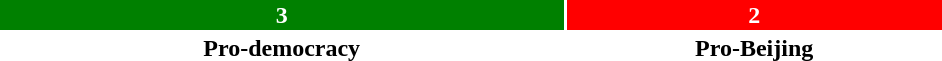<table style="width:50%; text-align:center;">
<tr style="color:white;">
<td style="background:green; width:60%;"><strong>3</strong></td>
<td style="background:red; width:40%;"><strong>2</strong></td>
</tr>
<tr>
<td><span><strong>Pro-democracy</strong></span></td>
<td><span><strong>Pro-Beijing</strong></span></td>
</tr>
</table>
